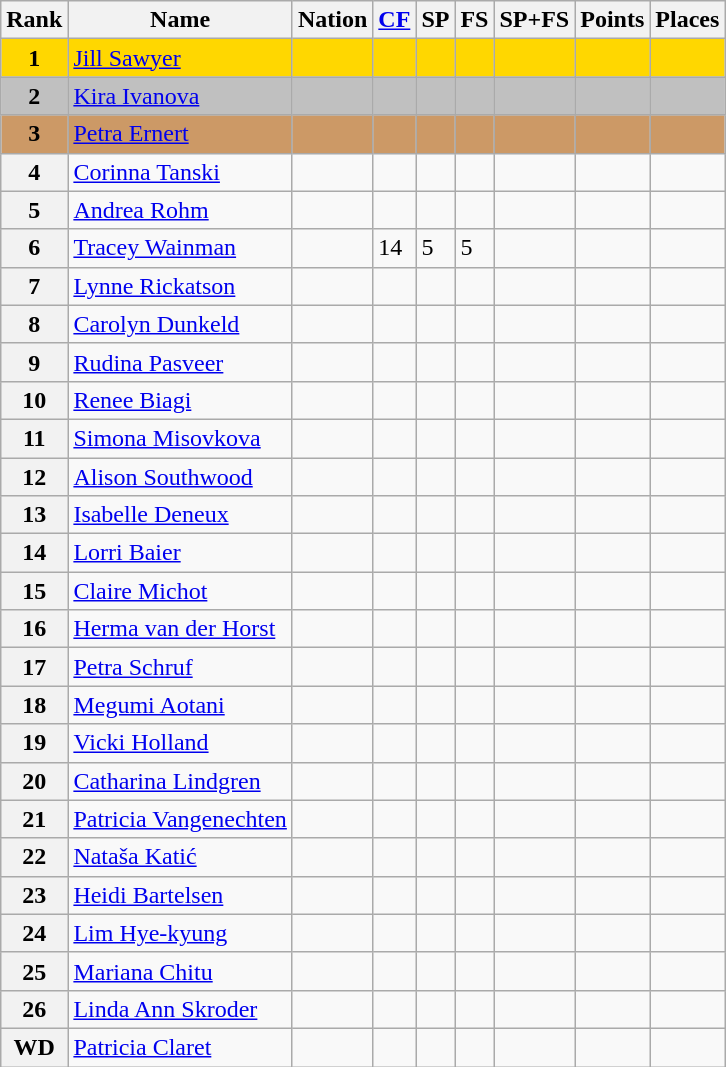<table class="wikitable">
<tr>
<th>Rank</th>
<th>Name</th>
<th>Nation</th>
<th><a href='#'>CF</a></th>
<th>SP</th>
<th>FS</th>
<th>SP+FS</th>
<th>Points</th>
<th>Places</th>
</tr>
<tr bgcolor=gold>
<td align=center><strong>1</strong></td>
<td><a href='#'>Jill Sawyer</a></td>
<td></td>
<td></td>
<td></td>
<td></td>
<td></td>
<td></td>
<td></td>
</tr>
<tr bgcolor=silver>
<td align=center><strong>2</strong></td>
<td><a href='#'>Kira Ivanova</a></td>
<td></td>
<td></td>
<td></td>
<td></td>
<td></td>
<td></td>
<td></td>
</tr>
<tr bgcolor=cc9966>
<td align=center><strong>3</strong></td>
<td><a href='#'>Petra Ernert</a></td>
<td></td>
<td></td>
<td></td>
<td></td>
<td></td>
<td></td>
<td></td>
</tr>
<tr>
<th>4</th>
<td><a href='#'>Corinna Tanski</a></td>
<td></td>
<td></td>
<td></td>
<td></td>
<td></td>
<td></td>
<td></td>
</tr>
<tr>
<th>5</th>
<td><a href='#'>Andrea Rohm</a></td>
<td></td>
<td></td>
<td></td>
<td></td>
<td></td>
<td></td>
<td></td>
</tr>
<tr>
<th>6</th>
<td><a href='#'>Tracey Wainman</a></td>
<td></td>
<td>14</td>
<td>5</td>
<td>5</td>
<td></td>
<td></td>
<td></td>
</tr>
<tr>
<th>7</th>
<td><a href='#'>Lynne Rickatson</a></td>
<td></td>
<td></td>
<td></td>
<td></td>
<td></td>
<td></td>
<td></td>
</tr>
<tr>
<th>8</th>
<td><a href='#'>Carolyn Dunkeld</a></td>
<td></td>
<td></td>
<td></td>
<td></td>
<td></td>
<td></td>
<td></td>
</tr>
<tr>
<th>9</th>
<td><a href='#'>Rudina Pasveer</a></td>
<td></td>
<td></td>
<td></td>
<td></td>
<td></td>
<td></td>
<td></td>
</tr>
<tr>
<th>10</th>
<td><a href='#'>Renee Biagi</a></td>
<td></td>
<td></td>
<td></td>
<td></td>
<td></td>
<td></td>
<td></td>
</tr>
<tr>
<th>11</th>
<td><a href='#'>Simona Misovkova</a></td>
<td></td>
<td></td>
<td></td>
<td></td>
<td></td>
<td></td>
<td></td>
</tr>
<tr>
<th>12</th>
<td><a href='#'>Alison Southwood</a></td>
<td></td>
<td></td>
<td></td>
<td></td>
<td></td>
<td></td>
<td></td>
</tr>
<tr>
<th>13</th>
<td><a href='#'>Isabelle Deneux</a></td>
<td></td>
<td></td>
<td></td>
<td></td>
<td></td>
<td></td>
<td></td>
</tr>
<tr>
<th>14</th>
<td><a href='#'>Lorri Baier</a></td>
<td></td>
<td></td>
<td></td>
<td></td>
<td></td>
<td></td>
<td></td>
</tr>
<tr>
<th>15</th>
<td><a href='#'>Claire Michot</a></td>
<td></td>
<td></td>
<td></td>
<td></td>
<td></td>
<td></td>
<td></td>
</tr>
<tr>
<th>16</th>
<td><a href='#'>Herma van der Horst</a></td>
<td></td>
<td></td>
<td></td>
<td></td>
<td></td>
<td></td>
<td></td>
</tr>
<tr>
<th>17</th>
<td><a href='#'>Petra Schruf</a></td>
<td></td>
<td></td>
<td></td>
<td></td>
<td></td>
<td></td>
<td></td>
</tr>
<tr>
<th>18</th>
<td><a href='#'>Megumi Aotani</a></td>
<td></td>
<td></td>
<td></td>
<td></td>
<td></td>
<td></td>
<td></td>
</tr>
<tr>
<th>19</th>
<td><a href='#'>Vicki Holland</a></td>
<td></td>
<td></td>
<td></td>
<td></td>
<td></td>
<td></td>
<td></td>
</tr>
<tr>
<th>20</th>
<td><a href='#'>Catharina Lindgren</a></td>
<td></td>
<td></td>
<td></td>
<td></td>
<td></td>
<td></td>
<td></td>
</tr>
<tr>
<th>21</th>
<td><a href='#'>Patricia Vangenechten</a></td>
<td></td>
<td></td>
<td></td>
<td></td>
<td></td>
<td></td>
<td></td>
</tr>
<tr>
<th>22</th>
<td><a href='#'>Nataša Katić</a></td>
<td></td>
<td></td>
<td></td>
<td></td>
<td></td>
<td></td>
<td></td>
</tr>
<tr>
<th>23</th>
<td><a href='#'>Heidi Bartelsen</a></td>
<td></td>
<td></td>
<td></td>
<td></td>
<td></td>
<td></td>
<td></td>
</tr>
<tr>
<th>24</th>
<td><a href='#'>Lim Hye-kyung</a></td>
<td></td>
<td></td>
<td></td>
<td></td>
<td></td>
<td></td>
<td></td>
</tr>
<tr>
<th>25</th>
<td><a href='#'>Mariana Chitu</a></td>
<td></td>
<td></td>
<td></td>
<td></td>
<td></td>
<td></td>
<td></td>
</tr>
<tr>
<th>26</th>
<td><a href='#'>Linda Ann Skroder</a></td>
<td></td>
<td></td>
<td></td>
<td></td>
<td></td>
<td></td>
<td></td>
</tr>
<tr>
<th>WD</th>
<td><a href='#'>Patricia Claret</a></td>
<td></td>
<td></td>
<td></td>
<td></td>
<td></td>
<td></td>
<td></td>
</tr>
</table>
